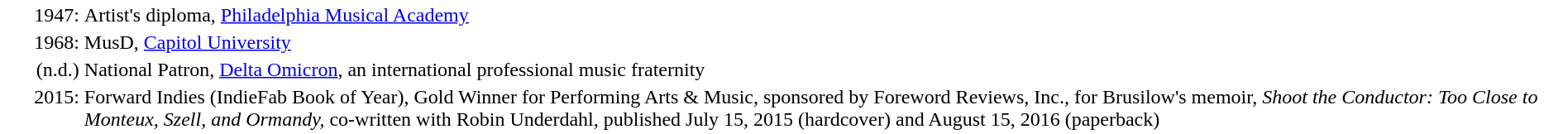<table valign="top"; border="0" cellpadding="1" style="color:black; background-color: #FFFFFF">
<tr valign="top">
<td width="5%" style="text-align:right">1947:</td>
<td width="95%" style="text-align:left">Artist's diploma, <a href='#'>Philadelphia Musical Academy</a></td>
</tr>
<tr valign="top">
<td width="5%" style="text-align:right">1968:</td>
<td width="95%" style="text-align:left">MusD, <a href='#'>Capitol University</a></td>
</tr>
<tr valign="top">
<td width="5%" style="text-align:right">(n.d.)</td>
<td width="95%" style="text-align:left">National Patron, <a href='#'>Delta Omicron</a>, an international professional music fraternity</td>
</tr>
<tr valign="top">
<td width="5%" style="text-align:right">2015:</td>
<td width="95%" style="text-align:left">Forward Indies (IndieFab Book of Year), Gold Winner for Performing Arts & Music, sponsored by Foreword Reviews, Inc., for Brusilow's memoir, <em>Shoot the Conductor: Too Close to Monteux, Szell, and Ormandy,</em> co-written with Robin Underdahl, published July 15, 2015 (hardcover) and August 15, 2016 (paperback)</td>
</tr>
</table>
